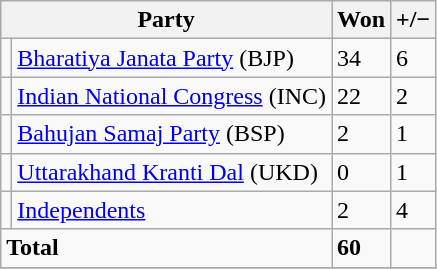<table class="sortable wikitable">
<tr>
<th colspan="2">Party</th>
<th>Won</th>
<th><strong>+/−</strong></th>
</tr>
<tr>
<td></td>
<td><a href='#'>Bharatiya Janata Party</a> (BJP)</td>
<td>34</td>
<td> 6</td>
</tr>
<tr>
<td></td>
<td><a href='#'>Indian National Congress</a>  (INC)</td>
<td>22</td>
<td> 2</td>
</tr>
<tr>
<td></td>
<td><a href='#'>Bahujan Samaj Party</a> (BSP)</td>
<td>2</td>
<td> 1</td>
</tr>
<tr>
<td></td>
<td><a href='#'>Uttarakhand Kranti Dal</a> (UKD)</td>
<td>0</td>
<td> 1</td>
</tr>
<tr>
<td></td>
<td><a href='#'>Independents</a></td>
<td>2</td>
<td> 4</td>
</tr>
<tr>
<td colspan="2"><strong>Total</strong></td>
<td><strong>60</strong></td>
<td></td>
</tr>
<tr>
</tr>
</table>
